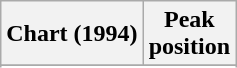<table class="wikitable sortable">
<tr>
<th align="left">Chart (1994)</th>
<th align="center">Peak<br>position</th>
</tr>
<tr>
</tr>
<tr>
</tr>
</table>
